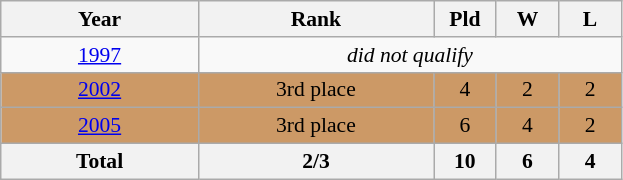<table class="wikitable" style="text-align: center;font-size:90%;">
<tr>
<th width=125>Year</th>
<th width=150>Rank</th>
<th width=35>Pld</th>
<th width=35>W</th>
<th width=35>L</th>
</tr>
<tr>
<td> <a href='#'>1997</a></td>
<td rowspan=1 colspan=4><em>did not qualify</em></td>
</tr>
<tr bgcolor="#cc9966">
<td> <a href='#'>2002</a></td>
<td>3rd place</td>
<td>4</td>
<td>2</td>
<td>2</td>
</tr>
<tr bgcolor="#cc9966">
<td> <a href='#'>2005</a></td>
<td>3rd place</td>
<td>6</td>
<td>4</td>
<td>2</td>
</tr>
<tr>
<th>Total</th>
<th>2/3</th>
<th>10</th>
<th>6</th>
<th>4</th>
</tr>
</table>
